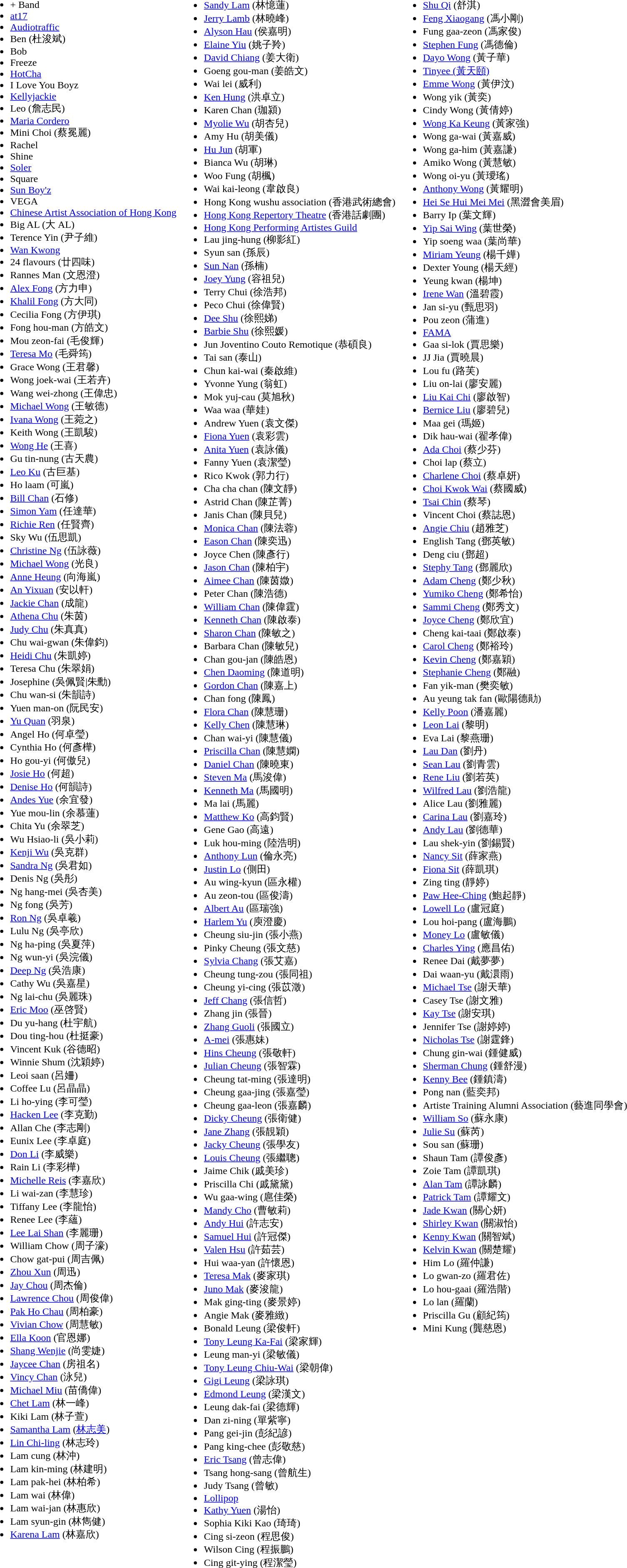<table>
<tr>
<td valign=top><br><ul><li>+ Band</li><li><a href='#'>at17</a></li><li><a href='#'>Audiotraffic</a></li><li>Ben (杜浚斌)</li><li>Bob</li><li>Freeze</li><li><a href='#'>HotCha</a></li><li>I Love You Boyz</li><li><a href='#'>Kellyjackie</a></li><li>Leo (詹志民)</li><li><a href='#'>Maria Cordero</a></li><li>Mini Choi (蔡冕麗)</li><li>Rachel</li><li>Shine</li><li><a href='#'>Soler</a></li><li>Square</li><li><a href='#'>Sun Boy'z</a></li><li>VEGA</li><li><a href='#'>Chinese Artist Association of Hong Kong</a></li><li>Big AL (大 AL)</li><li>Terence Yin (尹子維)</li><li><a href='#'>Wan Kwong</a></li><li>24 flavours (廿四味)</li><li>Rannes Man (文恩澄)</li><li><a href='#'>Alex Fong</a> (方力申)</li><li><a href='#'>Khalil Fong</a> (方大同)</li><li>Cecilia Fong (方伊琪)</li><li>Fong hou-man (方皓文)</li><li>Mou zeon-fai (毛俊輝)</li><li><a href='#'>Teresa Mo</a> (毛舜筠)</li><li>Grace Wong (王君馨)</li><li>Wong joek-wai (王若卉)</li><li>Wang wei-zhong (王偉忠)</li><li><a href='#'>Michael Wong</a> (王敏德)</li><li><a href='#'>Ivana Wong</a> (王菀之)</li><li>Keith Wong (王凱駿)</li><li><a href='#'>Wong He</a> (王喜)</li><li>Gu tin-nung (古天農)</li><li><a href='#'>Leo Ku</a> (古巨基)</li><li>Ho laam (可嵐)</li><li><a href='#'>Bill Chan</a> (石修)</li><li><a href='#'>Simon Yam</a> (任達華)</li><li><a href='#'>Richie Ren</a> (任賢齊)</li><li>Sky Wu (伍思凱)</li><li><a href='#'>Christine Ng</a> (伍詠薇)</li><li><a href='#'>Michael Wong</a> (光良)</li><li><a href='#'>Anne Heung</a> (向海嵐)</li><li><a href='#'>An Yixuan</a> (安以軒)</li><li><a href='#'>Jackie Chan</a> (成龍)</li><li><a href='#'>Athena Chu</a> (朱茵)</li><li><a href='#'>Judy Chu</a> (朱真真)</li><li>Chu wai-gwan (朱偉鈞)</li><li><a href='#'>Heidi Chu</a> (朱凱婷)</li><li>Teresa Chu (朱翠娟)</li><li>Josephine (吳佩賢|朱勳)</li><li>Chu wan-si (朱韻詩)</li><li>Yuen man-on (阮民安)</li><li><a href='#'>Yu Quan</a> (羽泉)</li><li>Angel Ho (何卓瑩)</li><li>Cynthia Ho (何彥樺)</li><li>Ho gou-yi (何傲兒)</li><li><a href='#'>Josie Ho</a> (何超)</li><li><a href='#'>Denise Ho</a> (何韻詩)</li><li><a href='#'>Andes Yue</a> (余宜發)</li><li>Yue mou-lin (余慕蓮)</li><li>Chita Yu (余翠芝)</li><li>Wu Hsiao-li (吳小莉)</li><li><a href='#'>Kenji Wu</a> (吳克群)</li><li><a href='#'>Sandra Ng</a> (吳君如)</li><li>Denis Ng (吳彤)</li><li>Ng hang-mei (吳杏美)</li><li>Ng fong (吳芳)</li><li><a href='#'>Ron Ng</a> (吳卓羲)</li><li>Lulu Ng (吳亭欣)</li><li>Ng ha-ping (吳夏萍)</li><li>Ng wun-yi (吳浣儀)</li><li><a href='#'>Deep Ng</a> (吳浩康)</li><li>Cathy Wu (吳嘉星)</li><li>Ng lai-chu (吳麗珠)</li><li><a href='#'>Eric Moo</a> (巫啓賢)</li><li>Du yu-hang (杜宇航)</li><li>Dou ting-hou (杜挺豪)</li><li>Vincent Kuk (谷德昭)</li><li>Winnie Shum (沈穎婷)</li><li>Leoi saan (呂姍)</li><li>Coffee Lu (呂晶晶)</li><li>Li ho-ying (李可瑩)</li><li><a href='#'>Hacken Lee</a> (李克勤)</li><li>Allan Che (李志剛)</li><li>Eunix Lee (李卓庭)</li><li><a href='#'>Don Li</a> (李威樂)</li><li>Rain Li (李彩樺)</li><li><a href='#'>Michelle Reis</a> (李嘉欣)</li><li>Li wai-zan (李慧珍)</li><li>Tiffany Lee (李龍怡)</li><li>Renee Lee (李蘊)</li><li><a href='#'>Lee Lai Shan</a> (李麗珊)</li><li>William Chow (周子濠)</li><li>Chow gat-pui (周吉佩)</li><li><a href='#'>Zhou Xun</a> (周迅)</li><li><a href='#'>Jay Chou</a> (周杰倫)</li><li><a href='#'>Lawrence Chou</a> (周俊偉)</li><li><a href='#'>Pak Ho Chau</a> (周柏豪)</li><li><a href='#'>Vivian Chow</a> (周慧敏)</li><li><a href='#'>Ella Koon</a> (官恩娜)</li><li><a href='#'>Shang Wenjie</a> (尚雯婕)</li><li><a href='#'>Jaycee Chan</a> (房祖名)</li><li><a href='#'>Vincy Chan</a> (泳兒)</li><li><a href='#'>Michael Miu</a> (苗僑偉)</li><li><a href='#'>Chet Lam</a> (林一峰)</li><li>Kiki Lam (林子萱)</li><li><a href='#'>Samantha Lam</a> (<a href='#'>林志美</a>)</li><li><a href='#'>Lin Chi-ling</a> (林志玲)</li><li>Lam cung (林沖)</li><li>Lam kin-ming (林建明)</li><li>Lam pak-hei (林柏希)</li><li>Lam wai (林偉)</li><li>Lam wai-jan (林惠欣)</li><li>Lam syun-gin (林雋健)</li><li><a href='#'>Karena Lam</a> (林嘉欣)</li></ul></td>
<td valign=top><br><ul><li><a href='#'>Sandy Lam</a> (林憶蓮)</li><li><a href='#'>Jerry Lamb</a> (林曉峰)</li><li><a href='#'>Alyson Hau</a> (侯嘉明)</li><li><a href='#'>Elaine Yiu</a> (姚子羚)</li><li><a href='#'>David Chiang</a> (姜大衛)</li><li>Goeng gou-man (姜皓文)</li><li>Wai lei (威利)</li><li><a href='#'>Ken Hung</a> (洪卓立)</li><li>Karen Chan (珈潁)</li><li><a href='#'>Myolie Wu</a> (胡杏兒)</li><li>Amy Hu (胡美儀)</li><li><a href='#'>Hu Jun</a> (胡軍)</li><li>Bianca Wu (胡琳)</li><li>Woo Fung (胡楓)</li><li>Wai kai-leong (韋啟良)</li><li>Hong Kong wushu association (香港武術總會)</li><li><a href='#'>Hong Kong Repertory Theatre</a> (香港話劇團)</li><li><a href='#'>Hong Kong Performing Artistes Guild</a></li><li>Lau jing-hung (柳影紅)</li><li>Syun san (孫辰)</li><li><a href='#'>Sun Nan</a> (孫楠)</li><li><a href='#'>Joey Yung</a> (容祖兒)</li><li>Terry Chui (徐浩邦)</li><li>Peco Chui (徐偉賢)</li><li><a href='#'>Dee Shu</a> (徐熙娣)</li><li><a href='#'>Barbie Shu</a> (徐熙媛)</li><li>Jun Joventino Couto Remotique (恭碩良)</li><li>Tai san (泰山)</li><li>Chun kai-wai (秦啟維)</li><li>Yvonne Yung (翁虹)</li><li>Mok yuj-cau (莫旭秋)</li><li>Waa waa (華娃)</li><li>Andrew Yuen (袁文傑)</li><li><a href='#'>Fiona Yuen</a> (袁彩雲)</li><li><a href='#'>Anita Yuen</a> (袁詠儀)</li><li>Fanny Yuen (袁潔瑩)</li><li>Rico Kwok (郭力行)</li><li>Cha cha chan (陳文靜)</li><li>Astrid Chan (陳芷菁)</li><li>Janis Chan (陳貝兒)</li><li><a href='#'>Monica Chan</a> (陳法蓉)</li><li><a href='#'>Eason Chan</a> (陳奕迅)</li><li>Joyce Chen (陳彥行)</li><li><a href='#'>Jason Chan</a> (陳柏宇)</li><li><a href='#'>Aimee Chan</a> (陳茵媺)</li><li>Peter Chan (陳浩德)</li><li><a href='#'>William Chan</a> (陳偉霆)</li><li><a href='#'>Kenneth Chan</a> (陳啟泰)</li><li><a href='#'>Sharon Chan</a> (陳敏之)</li><li>Barbara Chan (陳敏兒)</li><li>Chan gou-jan (陳皓恩)</li><li><a href='#'>Chen Daoming</a> (陳道明)</li><li><a href='#'>Gordon Chan</a> (陳嘉上)</li><li>Chan fong (陳鳳)</li><li><a href='#'>Flora Chan</a> (陳慧珊)</li><li><a href='#'>Kelly Chen</a> (陳慧琳)</li><li>Chan wai-yi (陳慧儀)</li><li><a href='#'>Priscilla Chan</a> (陳慧嫻)</li><li><a href='#'>Daniel Chan</a> (陳曉東)</li><li><a href='#'>Steven Ma</a> (馬浚偉)</li><li><a href='#'>Kenneth Ma</a> (馬國明)</li><li>Ma lai (馬麗)</li><li><a href='#'>Matthew Ko</a> (高鈞賢)</li><li>Gene Gao (高遠)</li><li>Luk hou-ming (陸浩明)</li><li><a href='#'>Anthony Lun</a> (倫永亮)</li><li><a href='#'>Justin Lo</a> (側田)</li><li>Au wing-kyun (區永權)</li><li>Au zeon-tou (區俊濤)</li><li><a href='#'>Albert Au</a> (區瑞強)</li><li><a href='#'>Harlem Yu</a> (庾澄慶)</li><li>Cheung siu-jin (張小燕)</li><li>Pinky Cheung (張文慈)</li><li><a href='#'>Sylvia Chang</a> (張艾嘉)</li><li>Cheung tung-zou (張同祖)</li><li>Cheung yi-cing (張苡澂)</li><li><a href='#'>Jeff Chang</a> (張信哲)</li><li>Zhang jin (張晉)</li><li><a href='#'>Zhang Guoli</a> (張國立)</li><li><a href='#'>A-mei</a> (張惠妹)</li><li><a href='#'>Hins Cheung</a> (張敬軒)</li><li><a href='#'>Julian Cheung</a> (張智霖)</li><li>Cheung tat-ming (張達明)</li><li>Cheung gaa-jing (張嘉瑩)</li><li>Cheung gaa-leon (張嘉麟)</li><li><a href='#'>Dicky Cheung</a> (張衛健)</li><li><a href='#'>Jane Zhang</a> (張靚穎)</li><li><a href='#'>Jacky Cheung</a> (張學友)</li><li><a href='#'>Louis Cheung</a> (張繼聰)</li><li>Jaime Chik (戚美珍)</li><li>Priscilla Chi (戚黛黛)</li><li>Wu gaa-wing (扈佳榮)</li><li><a href='#'>Mandy Cho</a> (曹敏莉)</li><li><a href='#'>Andy Hui</a> (許志安)</li><li><a href='#'>Samuel Hui</a> (許冠傑)</li><li><a href='#'>Valen Hsu</a> (許茹芸)</li><li>Hui waa-yan (許懷恩)</li><li><a href='#'>Teresa Mak</a> (麥家琪)</li><li><a href='#'>Juno Mak</a> (麥浚龍)</li><li>Mak ging-ting (麥景婷)</li><li>Angie Mak (麥雅緻)</li><li>Bonald Leung (梁俊軒)</li><li><a href='#'>Tony Leung Ka-Fai</a> (梁家輝)</li><li>Leung man-yi (梁敏儀)</li><li><a href='#'>Tony Leung Chiu-Wai</a> (梁朝偉)</li><li><a href='#'>Gigi Leung</a> (梁詠琪)</li><li><a href='#'>Edmond Leung</a> (梁漢文)</li><li>Leung dak-fai (梁德輝)</li><li>Dan zi-ning (單紫寧)</li><li>Pang gei-jin (彭紀諺)</li><li>Pang king-chee (彭敬慈)</li><li><a href='#'>Eric Tsang</a> (曾志偉)</li><li>Tsang hong-sang (曾航生)</li><li>Judy Tsang (曾敏)</li><li><a href='#'>Lollipop</a></li><li><a href='#'>Kathy Yuen</a> (湯怡)</li><li>Sophia Kiki Kao (琦琦)</li><li>Cing si-zeon (程思俊)</li><li>Wilson Cing (程振鵬)</li><li>Cing git-ying (程潔瑩)</li></ul></td>
<td valign=top><br><ul><li><a href='#'>Shu Qi</a> (舒淇)</li><li><a href='#'>Feng Xiaogang</a> (馮小剛)</li><li>Fung gaa-zeon (馮家俊)</li><li><a href='#'>Stephen Fung</a> (馮德倫)</li><li><a href='#'>Dayo Wong</a> (黃子華)</li><li><a href='#'>Tinyee (黃天頤)</a></li><li><a href='#'>Emme Wong</a> (黃伊汶)</li><li>Wong yik (黃奕)</li><li>Cindy Wong (黃倩婷)</li><li><a href='#'>Wong Ka Keung</a> (黃家強)</li><li>Wong ga-wai (黃嘉威)</li><li>Wong ga-him (黃嘉謙)</li><li>Amiko Wong (黃慧敏)</li><li>Wong oi-yu (黃璦瑤)</li><li><a href='#'>Anthony Wong</a> (黃耀明)</li><li><a href='#'>Hei Se Hui Mei Mei</a> (黑澀會美眉)</li><li>Barry Ip (葉文輝)</li><li><a href='#'>Yip Sai Wing</a> (葉世榮)</li><li>Yip soeng waa (葉尚華)</li><li><a href='#'>Miriam Yeung</a> (楊千嬅)</li><li>Dexter Young (楊天經)</li><li>Yeung kwan (楊坤)</li><li><a href='#'>Irene Wan</a> (溫碧霞)</li><li>Jan si-yu (甄思羽)</li><li>Pou zeon (蒲進)</li><li><a href='#'>FAMA</a></li><li>Gaa si-lok (賈思樂)</li><li>JJ Jia (賈曉晨)</li><li>Lou fu (路芙)</li><li>Liu on-lai (廖安麗)</li><li><a href='#'>Liu Kai Chi</a> (廖啟智)</li><li><a href='#'>Bernice Liu</a> (廖碧兒)</li><li>Maa gei (瑪姬)</li><li>Dik hau-wai (翟孝偉)</li><li><a href='#'>Ada Choi</a> (蔡少芬)</li><li>Choi lap (蔡立)</li><li><a href='#'>Charlene Choi</a> (蔡卓妍)</li><li><a href='#'>Choi Kwok Wai</a> (蔡國威)</li><li><a href='#'>Tsai Chin</a> (蔡琴)</li><li>Vincent Choi (蔡誌恩)</li><li><a href='#'>Angie Chiu</a> (趙雅芝)</li><li>English Tang (鄧英敏)</li><li>Deng ciu (鄧超)</li><li><a href='#'>Stephy Tang</a> (鄧麗欣)</li><li><a href='#'>Adam Cheng</a> (鄭少秋)</li><li><a href='#'>Yumiko Cheng</a> (鄭希怡)</li><li><a href='#'>Sammi Cheng</a> (鄭秀文)</li><li><a href='#'>Joyce Cheng</a> (鄭欣宜)</li><li>Cheng kai-taai (鄭啟泰)</li><li><a href='#'>Carol Cheng</a> (鄭裕玲)</li><li><a href='#'>Kevin Cheng</a> (鄭嘉穎)</li><li><a href='#'>Stephanie Cheng</a> (鄭融)</li><li>Fan yik-man (樊奕敏)</li><li>Au yeung tak fan (歐陽德勛)</li><li><a href='#'>Kelly Poon</a> (潘嘉麗)</li><li><a href='#'>Leon Lai</a> (黎明)</li><li>Eva Lai (黎燕珊)</li><li><a href='#'>Lau Dan</a> (劉丹)</li><li><a href='#'>Sean Lau</a> (劉青雲)</li><li><a href='#'>Rene Liu</a> (劉若英)</li><li><a href='#'>Wilfred Lau</a> (劉浩龍)</li><li>Alice Lau (劉雅麗)</li><li><a href='#'>Carina Lau</a> (劉嘉玲)</li><li><a href='#'>Andy Lau</a> (劉德華)</li><li>Lau shek-yin (劉錫賢)</li><li><a href='#'>Nancy Sit</a> (薛家燕)</li><li><a href='#'>Fiona Sit</a> (薛凱琪)</li><li>Zing ting (靜婷)</li><li><a href='#'>Paw Hee-Ching</a> (鮑起靜)</li><li><a href='#'>Lowell Lo</a> (盧冠庭)</li><li>Lou hoi-pang (盧海鵬)</li><li><a href='#'>Money Lo</a> (盧敏儀)</li><li><a href='#'>Charles Ying</a> (應昌佑)</li><li>Renee Dai (戴夢夢)</li><li>Dai waan-yu (戴澴雨)</li><li><a href='#'>Michael Tse</a> (謝天華)</li><li>Casey Tse (謝文雅)</li><li><a href='#'>Kay Tse</a> (謝安琪)</li><li>Jennifer Tse (謝婷婷)</li><li><a href='#'>Nicholas Tse</a> (謝霆鋒)</li><li>Chung gin-wai (鍾健威)</li><li><a href='#'>Sherman Chung</a> (鍾舒漫)</li><li><a href='#'>Kenny Bee</a> (鍾鎮濤)</li><li>Pong nan (藍奕邦)</li><li>Artiste Training Alumni Association (藝進同學會)</li><li><a href='#'>William So</a> (蘇永康)</li><li><a href='#'>Julie Su</a> (蘇芮)</li><li>Sou san (蘇珊)</li><li>Shaun Tam (譚俊彥)</li><li>Zoie Tam (譚凱琪)</li><li><a href='#'>Alan Tam</a> (譚詠麟)</li><li><a href='#'>Patrick Tam</a> (譚耀文)</li><li><a href='#'>Jade Kwan</a> (關心妍)</li><li><a href='#'>Shirley Kwan</a> (關淑怡)</li><li><a href='#'>Kenny Kwan</a> (關智斌)</li><li><a href='#'>Kelvin Kwan</a> (關楚耀)</li><li>Him Lo (羅仲謙)</li><li>Lo gwan-zo (羅君佐)</li><li>Lo hou-gaai (羅浩階)</li><li>Lo lan (羅蘭)</li><li>Priscilla Gu (顧紀筠)</li><li>Mini Kung (龔慈恩)</li></ul></td>
</tr>
</table>
